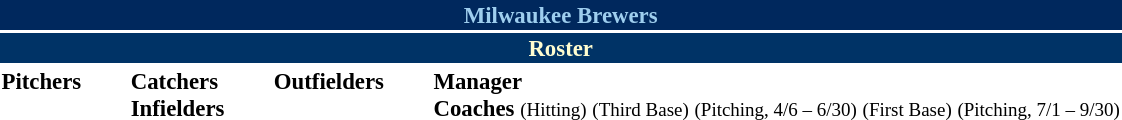<table class="toccolours" style="font-size: 95%;">
<tr>
<th colspan="10" style="background-color: #00285D; color: #9ECEEE; text-align: center;">Milwaukee Brewers</th>
</tr>
<tr>
<td colspan="10" style="background-color: #003366; color: #FFFDD0; text-align: center;"><strong>Roster</strong></td>
</tr>
<tr>
<td valign="top"><strong>Pitchers</strong><br>














</td>
<td width="25px"></td>
<td valign="top"><strong>Catchers</strong><br>



<strong>Infielders</strong>






</td>
<td width="25px"></td>
<td valign="top"><strong>Outfielders</strong><br>






</td>
<td width="25px"></td>
<td valign="top"><strong>Manager</strong><br> 
<strong>Coaches</strong>
 <small>(Hitting)</small>
 <small>(Third Base)</small>
 <small>(Pitching, 4/6 – 6/30)</small>
 <small>(First Base)</small>
 <small>(Pitching, 7/1 – 9/30)</small></td>
</tr>
<tr>
</tr>
</table>
